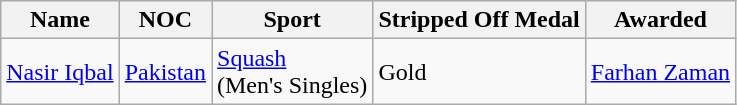<table class="wikitable">
<tr>
<th>Name</th>
<th>NOC</th>
<th>Sport</th>
<th>Stripped Off Medal</th>
<th>Awarded</th>
</tr>
<tr>
<td><a href='#'>Nasir Iqbal</a></td>
<td> <a href='#'>Pakistan</a></td>
<td><a href='#'>Squash</a><br>(Men's Singles)</td>
<td> Gold</td>
<td> <a href='#'>Farhan Zaman</a></td>
</tr>
</table>
